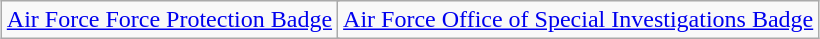<table class="wikitable" style="margin:1em auto; text-align:center;">
<tr>
<td colspan="4"><a href='#'>Air Force Force Protection Badge</a></td>
<td colspan="4"><a href='#'>Air Force Office of Special Investigations Badge</a></td>
</tr>
</table>
